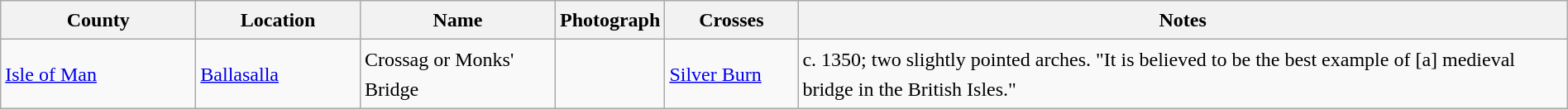<table class="wikitable sortable" style="width:100%; border:0; text-align:left; line-height:150%;">
<tr>
<th scope="col"  style="width:150px">County</th>
<th scope="col"  style="width:125px">Location</th>
<th scope="col"  style="width:150px">Name</th>
<th scope="col"  style="width:75px" class="unsortable">Photograph</th>
<th scope="col"  style="width:100px">Crosses</th>
<th class="unsortable">Notes</th>
</tr>
<tr>
<td><a href='#'>Isle of Man</a></td>
<td><a href='#'>Ballasalla</a><br><small></small></td>
<td>Crossag or Monks' Bridge</td>
<td></td>
<td><a href='#'>Silver Burn</a></td>
<td>c. 1350; two slightly pointed arches. "It is believed to be the best example of [a] medieval bridge in the British Isles."</td>
</tr>
</table>
